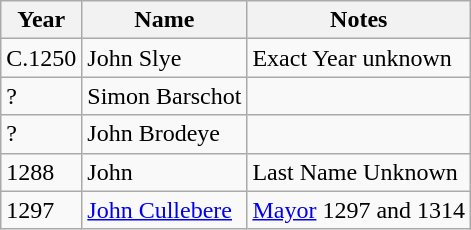<table class="wikitable">
<tr>
<th><strong>Year</strong></th>
<th><strong>Name</strong></th>
<th><strong>Notes</strong></th>
</tr>
<tr>
<td>C.1250</td>
<td>John Slye</td>
<td>Exact Year unknown</td>
</tr>
<tr>
<td>?</td>
<td>Simon Barschot</td>
<td></td>
</tr>
<tr>
<td>?</td>
<td>John Brodeye</td>
<td></td>
</tr>
<tr>
<td>1288</td>
<td>John</td>
<td>Last Name Unknown</td>
</tr>
<tr>
<td>1297</td>
<td><a href='#'>John Cullebere</a></td>
<td><a href='#'>Mayor</a> 1297 and 1314</td>
</tr>
</table>
